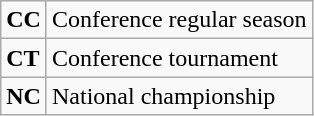<table class="wikitable">
<tr>
<td><strong>CC</strong></td>
<td>Conference regular season</td>
</tr>
<tr>
<td><strong>CT</strong></td>
<td>Conference tournament</td>
</tr>
<tr>
<td><strong>NC</strong></td>
<td>National championship</td>
</tr>
</table>
